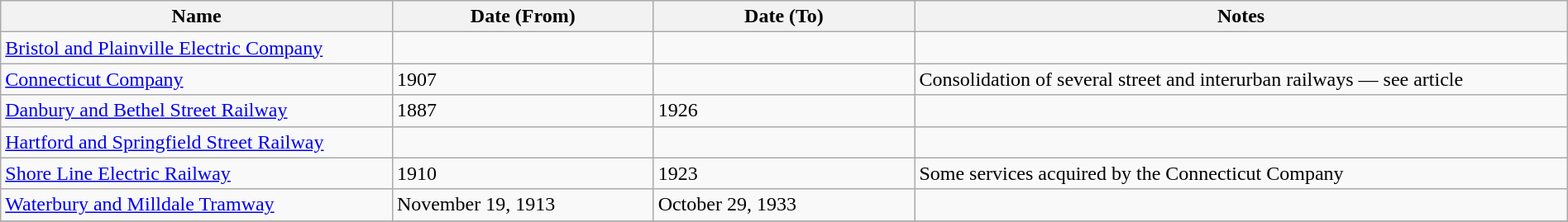<table class="wikitable sortable" width=100%>
<tr>
<th width=15%>Name</th>
<th width=10%>Date (From)</th>
<th width=10%>Date (To)</th>
<th class="unsortable" width=25%>Notes</th>
</tr>
<tr>
<td><a href='#'>Bristol and Plainville Electric Company</a></td>
<td></td>
<td></td>
<td></td>
</tr>
<tr>
<td><a href='#'>Connecticut Company</a></td>
<td>1907</td>
<td></td>
<td>Consolidation of several street and interurban railways — see article</td>
</tr>
<tr>
<td><a href='#'>Danbury and Bethel Street Railway</a></td>
<td>1887</td>
<td>1926</td>
<td></td>
</tr>
<tr>
<td><a href='#'>Hartford and Springfield Street Railway</a></td>
<td></td>
<td></td>
<td></td>
</tr>
<tr>
<td><a href='#'>Shore Line Electric Railway</a></td>
<td>1910</td>
<td>1923</td>
<td>Some services acquired by the Connecticut Company</td>
</tr>
<tr>
<td><a href='#'>Waterbury and Milldale Tramway</a></td>
<td>November 19, 1913</td>
<td>October 29, 1933</td>
<td></td>
</tr>
<tr>
</tr>
</table>
